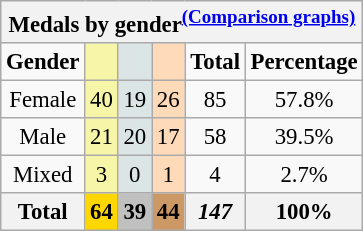<table class="wikitable" style="font-size:95%">
<tr style="background:#efefef;">
<th colspan=6>Medals by gender<sup><a href='#'>(Comparison graphs)</a></sup></th>
</tr>
<tr style="text-align:center;">
<td><strong>Gender</strong></td>
<td style="background:#F7F6A8;"></td>
<td style="background:#DCE5E5;"></td>
<td style="background:#FFDAB9;"></td>
<td><strong>Total</strong></td>
<td><strong>Percentage</strong></td>
</tr>
<tr align=center>
<td>Female</td>
<td style="background:#F7F6A8;">40</td>
<td style="background:#DCE5E5;">19</td>
<td style="background:#FFDAB9;">26</td>
<td>85</td>
<td>57.8%</td>
</tr>
<tr align=center>
<td>Male</td>
<td style="background:#F7F6A8;">21</td>
<td style="background:#DCE5E5;">20</td>
<td style="background:#FFDAB9;">17</td>
<td>58</td>
<td>39.5%</td>
</tr>
<tr align=center>
<td>Mixed</td>
<td style="background:#F7F6A8;">3</td>
<td style="background:#DCE5E5;">0</td>
<td style="background:#FFDAB9;">1</td>
<td>4</td>
<td>2.7%</td>
</tr>
<tr align=center>
<th>Total</th>
<th style="background:gold;">64</th>
<th style="background:silver;">39</th>
<th style="background:#c96;">44</th>
<th><em>147</em></th>
<th>100%</th>
</tr>
</table>
